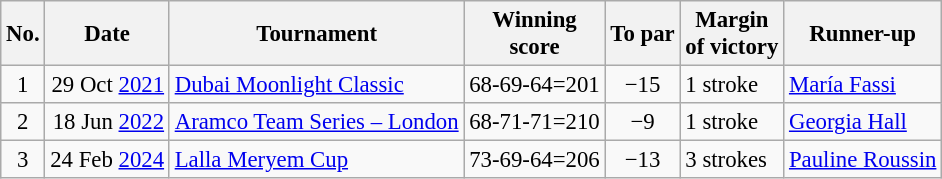<table class="wikitable" style="font-size:95%;">
<tr>
<th>No.</th>
<th>Date</th>
<th>Tournament</th>
<th>Winning<br>score</th>
<th>To par</th>
<th>Margin<br>of victory</th>
<th>Runner-up</th>
</tr>
<tr>
<td align=center>1</td>
<td align=right>29 Oct <a href='#'>2021</a></td>
<td><a href='#'>Dubai Moonlight Classic</a></td>
<td align=right>68-69-64=201</td>
<td align=center>−15</td>
<td>1 stroke</td>
<td> <a href='#'>María Fassi</a></td>
</tr>
<tr>
<td align=center>2</td>
<td align=right>18 Jun <a href='#'>2022</a></td>
<td><a href='#'>Aramco Team Series – London</a></td>
<td align=right>68-71-71=210</td>
<td align=center>−9</td>
<td>1 stroke</td>
<td> <a href='#'>Georgia Hall</a></td>
</tr>
<tr>
<td align=center>3</td>
<td align=right>24 Feb <a href='#'>2024</a></td>
<td><a href='#'>Lalla Meryem Cup</a></td>
<td align=right>73-69-64=206</td>
<td align=center>−13</td>
<td>3 strokes</td>
<td> <a href='#'>Pauline Roussin</a></td>
</tr>
</table>
